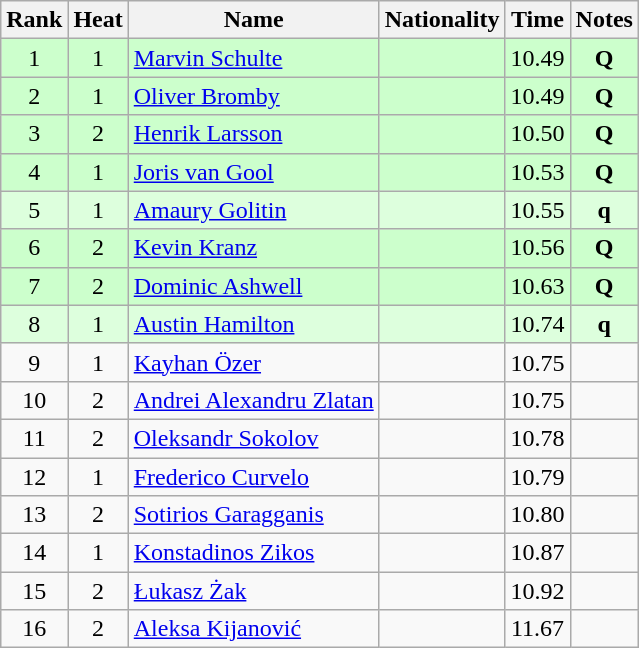<table class="wikitable sortable" style="text-align:center">
<tr>
<th>Rank</th>
<th>Heat</th>
<th>Name</th>
<th>Nationality</th>
<th>Time</th>
<th>Notes</th>
</tr>
<tr bgcolor=ccffcc>
<td>1</td>
<td>1</td>
<td align=left><a href='#'>Marvin Schulte</a></td>
<td align=left></td>
<td>10.49</td>
<td><strong>Q</strong></td>
</tr>
<tr bgcolor=ccffcc>
<td>2</td>
<td>1</td>
<td align=left><a href='#'>Oliver Bromby</a></td>
<td align=left></td>
<td>10.49</td>
<td><strong>Q</strong></td>
</tr>
<tr bgcolor=ccffcc>
<td>3</td>
<td>2</td>
<td align=left><a href='#'>Henrik Larsson</a></td>
<td align=left></td>
<td>10.50</td>
<td><strong>Q</strong></td>
</tr>
<tr bgcolor=ccffcc>
<td>4</td>
<td>1</td>
<td align=left><a href='#'>Joris van Gool</a></td>
<td align=left></td>
<td>10.53</td>
<td><strong>Q</strong></td>
</tr>
<tr bgcolor=ddffdd>
<td>5</td>
<td>1</td>
<td align=left><a href='#'>Amaury Golitin</a></td>
<td align=left></td>
<td>10.55</td>
<td><strong>q</strong></td>
</tr>
<tr bgcolor=ccffcc>
<td>6</td>
<td>2</td>
<td align=left><a href='#'>Kevin Kranz</a></td>
<td align=left></td>
<td>10.56</td>
<td><strong>Q</strong></td>
</tr>
<tr bgcolor=ccffcc>
<td>7</td>
<td>2</td>
<td align=left><a href='#'>Dominic Ashwell</a></td>
<td align=left></td>
<td>10.63</td>
<td><strong>Q</strong></td>
</tr>
<tr bgcolor=ddffdd>
<td>8</td>
<td>1</td>
<td align=left><a href='#'>Austin Hamilton</a></td>
<td align=left></td>
<td>10.74</td>
<td><strong>q</strong></td>
</tr>
<tr>
<td>9</td>
<td>1</td>
<td align=left><a href='#'>Kayhan Özer</a></td>
<td align=left></td>
<td>10.75</td>
<td></td>
</tr>
<tr>
<td>10</td>
<td>2</td>
<td align=left><a href='#'>Andrei Alexandru Zlatan</a></td>
<td align=left></td>
<td>10.75</td>
<td></td>
</tr>
<tr>
<td>11</td>
<td>2</td>
<td align=left><a href='#'>Oleksandr Sokolov</a></td>
<td align=left></td>
<td>10.78</td>
<td></td>
</tr>
<tr>
<td>12</td>
<td>1</td>
<td align=left><a href='#'>Frederico Curvelo</a></td>
<td align=left></td>
<td>10.79</td>
<td></td>
</tr>
<tr>
<td>13</td>
<td>2</td>
<td align=left><a href='#'>Sotirios Garagganis</a></td>
<td align=left></td>
<td>10.80</td>
<td></td>
</tr>
<tr>
<td>14</td>
<td>1</td>
<td align=left><a href='#'>Konstadinos Zikos</a></td>
<td align=left></td>
<td>10.87</td>
<td></td>
</tr>
<tr>
<td>15</td>
<td>2</td>
<td align=left><a href='#'>Łukasz Żak</a></td>
<td align=left></td>
<td>10.92</td>
<td></td>
</tr>
<tr>
<td>16</td>
<td>2</td>
<td align=left><a href='#'>Aleksa Kijanović</a></td>
<td align=left></td>
<td>11.67</td>
<td></td>
</tr>
</table>
